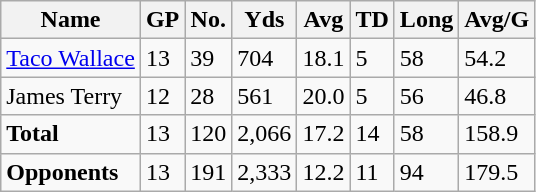<table class="wikitable" style="white-space:nowrap;">
<tr>
<th>Name</th>
<th>GP</th>
<th>No.</th>
<th>Yds</th>
<th>Avg</th>
<th>TD</th>
<th>Long</th>
<th>Avg/G</th>
</tr>
<tr>
<td><a href='#'>Taco Wallace</a></td>
<td>13</td>
<td>39</td>
<td>704</td>
<td>18.1</td>
<td>5</td>
<td>58</td>
<td>54.2</td>
</tr>
<tr>
<td>James Terry</td>
<td>12</td>
<td>28</td>
<td>561</td>
<td>20.0</td>
<td>5</td>
<td>56</td>
<td>46.8</td>
</tr>
<tr>
<td><strong>Total</strong></td>
<td>13</td>
<td>120</td>
<td>2,066</td>
<td>17.2</td>
<td>14</td>
<td>58</td>
<td>158.9</td>
</tr>
<tr>
<td><strong>Opponents</strong></td>
<td>13</td>
<td>191</td>
<td>2,333</td>
<td>12.2</td>
<td>11</td>
<td>94</td>
<td>179.5</td>
</tr>
</table>
